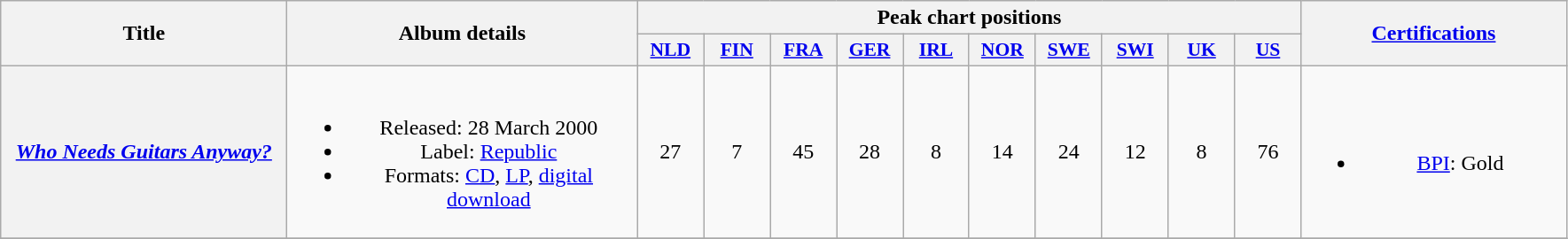<table class="wikitable plainrowheaders" style="text-align:center;" border="1">
<tr>
<th scope="col" rowspan="2" style="width:13em;">Title</th>
<th scope="col" rowspan="2" style="width:16em;">Album details</th>
<th scope="col" colspan="10">Peak chart positions</th>
<th scope="col" rowspan="2" style="width:12em;"><a href='#'>Certifications</a></th>
</tr>
<tr>
<th scope="col" style="width:3em;font-size:90%;"><a href='#'>NLD</a><br></th>
<th scope="col" style="width:3em;font-size:90%;"><a href='#'>FIN</a><br></th>
<th scope="col" style="width:3em;font-size:90%;"><a href='#'>FRA</a><br></th>
<th scope="col" style="width:3em;font-size:90%;"><a href='#'>GER</a><br></th>
<th scope="col" style="width:3em;font-size:90%;"><a href='#'>IRL</a><br></th>
<th scope="col" style="width:3em;font-size:90%;"><a href='#'>NOR</a><br></th>
<th scope="col" style="width:3em;font-size:90%;"><a href='#'>SWE</a><br></th>
<th scope="col" style="width:3em;font-size:90%;"><a href='#'>SWI</a><br></th>
<th scope="col" style="width:3em;font-size:90%;"><a href='#'>UK</a><br></th>
<th scope="col" style="width:3em;font-size:90%;"><a href='#'>US</a><br></th>
</tr>
<tr>
<th scope="row"><em><a href='#'>Who Needs Guitars Anyway?</a></em></th>
<td><br><ul><li>Released: 28 March 2000</li><li>Label: <a href='#'>Republic</a></li><li>Formats: <a href='#'>CD</a>, <a href='#'>LP</a>, <a href='#'>digital download</a></li></ul></td>
<td>27</td>
<td>7</td>
<td>45</td>
<td>28</td>
<td>8</td>
<td>14</td>
<td>24</td>
<td>12</td>
<td>8</td>
<td>76</td>
<td><br><ul><li><a href='#'>BPI</a>: Gold</li></ul></td>
</tr>
<tr>
</tr>
</table>
